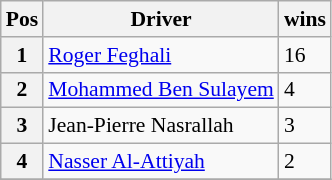<table class="wikitable" style="font-size:90%;">
<tr>
<th>Pos</th>
<th>Driver</th>
<th>wins</th>
</tr>
<tr>
<th>1</th>
<td> <a href='#'>Roger Feghali</a></td>
<td>16</td>
</tr>
<tr>
<th>2</th>
<td> <a href='#'>Mohammed Ben Sulayem</a></td>
<td>4</td>
</tr>
<tr>
<th>3</th>
<td> Jean-Pierre Nasrallah</td>
<td>3</td>
</tr>
<tr>
<th>4</th>
<td> <a href='#'>Nasser Al-Attiyah</a></td>
<td>2</td>
</tr>
<tr>
</tr>
</table>
